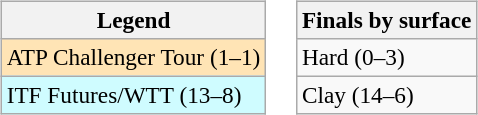<table>
<tr valign=top>
<td><br><table class="wikitable" style=font-size:97%>
<tr>
<th>Legend</th>
</tr>
<tr style="background:moccasin;">
<td>ATP Challenger Tour (1–1)</td>
</tr>
<tr style="background:#cffcff;">
<td>ITF Futures/WTT (13–8)</td>
</tr>
</table>
</td>
<td><br><table class="wikitable" style=font-size:97%>
<tr>
<th>Finals by surface</th>
</tr>
<tr>
<td>Hard (0–3)</td>
</tr>
<tr>
<td>Clay (14–6)</td>
</tr>
</table>
</td>
</tr>
</table>
